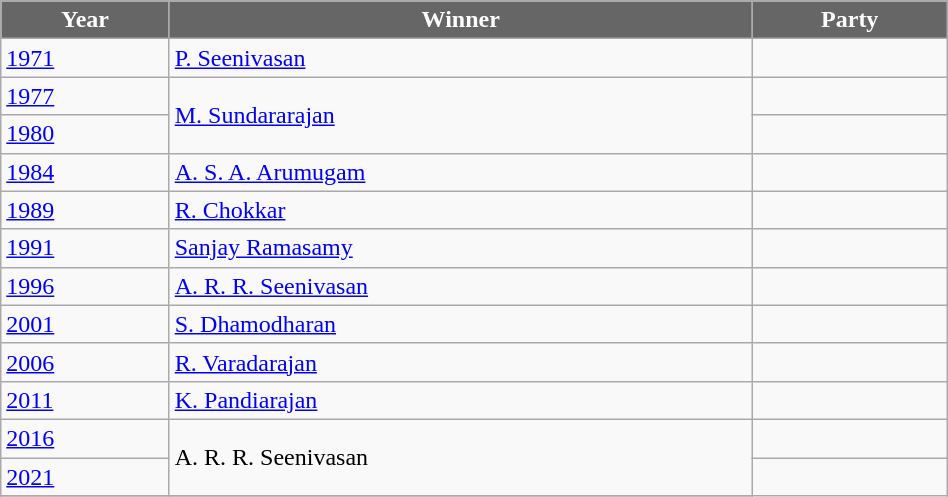<table class="wikitable" width="50%">
<tr>
<th style="background-color:#666666; color:white">Year</th>
<th style="background-color:#666666; color:white">Winner</th>
<th style="background-color:#666666; color:white" colspan="2">Party</th>
</tr>
<tr>
<td><a href='#'>1971</a></td>
<td><a href='#'>P. Seenivasan</a></td>
<td></td>
</tr>
<tr>
<td><a href='#'>1977</a></td>
<td rowspan=2><a href='#'>M. Sundararajan</a></td>
<td></td>
</tr>
<tr>
<td><a href='#'>1980</a></td>
</tr>
<tr>
<td><a href='#'>1984</a></td>
<td><a href='#'>A. S. A. Arumugam</a></td>
<td></td>
</tr>
<tr>
<td><a href='#'>1989</a></td>
<td><a href='#'>R. Chokkar</a></td>
<td></td>
</tr>
<tr>
<td><a href='#'>1991</a></td>
<td><a href='#'>Sanjay Ramasamy</a></td>
<td></td>
</tr>
<tr>
<td><a href='#'>1996</a></td>
<td><a href='#'>A. R. R. Seenivasan</a></td>
<td></td>
</tr>
<tr>
<td><a href='#'>2001</a></td>
<td><a href='#'>S. Dhamodharan</a></td>
<td></td>
</tr>
<tr>
<td><a href='#'>2006</a></td>
<td><a href='#'>R. Varadarajan</a></td>
<td></td>
</tr>
<tr>
<td><a href='#'>2011</a></td>
<td><a href='#'>K. Pandiarajan</a></td>
<td></td>
</tr>
<tr>
<td><a href='#'>2016</a></td>
<td rowspan=2>A. R. R. Seenivasan</td>
<td></td>
</tr>
<tr>
<td><a href='#'>2021</a></td>
</tr>
<tr>
</tr>
</table>
